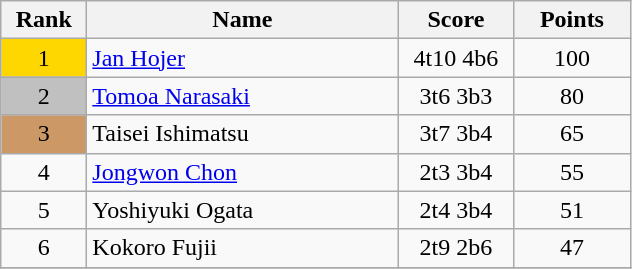<table class="wikitable">
<tr>
<th width = "50">Rank</th>
<th width = "200">Name</th>
<th width = "70">Score</th>
<th width = "70">Points</th>
</tr>
<tr>
<td align="center" style="background: gold">1</td>
<td> <a href='#'>Jan Hojer</a></td>
<td align="center">4t10 4b6</td>
<td align="center">100</td>
</tr>
<tr>
<td align="center" style="background: silver">2</td>
<td> <a href='#'>Tomoa Narasaki</a></td>
<td align="center">3t6 3b3</td>
<td align="center">80</td>
</tr>
<tr>
<td align="center" style="background: #cc9966">3</td>
<td> Taisei Ishimatsu</td>
<td align="center">3t7 3b4</td>
<td align="center">65</td>
</tr>
<tr>
<td align="center">4</td>
<td> <a href='#'>Jongwon Chon</a></td>
<td align="center">2t3 3b4</td>
<td align="center">55</td>
</tr>
<tr>
<td align="center">5</td>
<td> Yoshiyuki Ogata</td>
<td align="center">2t4 3b4</td>
<td align="center">51</td>
</tr>
<tr>
<td align="center">6</td>
<td> Kokoro Fujii</td>
<td align="center">2t9 2b6</td>
<td align="center">47</td>
</tr>
<tr>
</tr>
</table>
